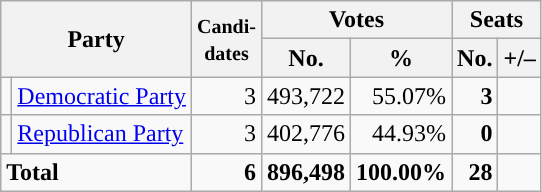<table class="wikitable" style="font-size:100%; text-align:right;">
<tr>
<th colspan=2 rowspan=2>Party</th>
<th rowspan=2><small>Candi-<br>dates</small></th>
<th colspan=2>Votes</th>
<th colspan=2>Seats</th>
</tr>
<tr>
<th>No.</th>
<th>%</th>
<th>No.</th>
<th>+/–</th>
</tr>
<tr>
<td style="background:"></td>
<td align=left><a href='#'>Democratic Party</a></td>
<td>3</td>
<td>493,722</td>
<td>55.07%</td>
<td><strong>3</strong></td>
<td></td>
</tr>
<tr>
<td style="background:"></td>
<td align=left><a href='#'>Republican Party</a></td>
<td>3</td>
<td>402,776</td>
<td>44.93%</td>
<td><strong>0</strong></td>
<td></td>
</tr>
<tr style="font-weight:bold">
<td colspan=2 align=left>Total</td>
<td>6</td>
<td>896,498</td>
<td>100.00%</td>
<td>28</td>
<td></td>
</tr>
</table>
